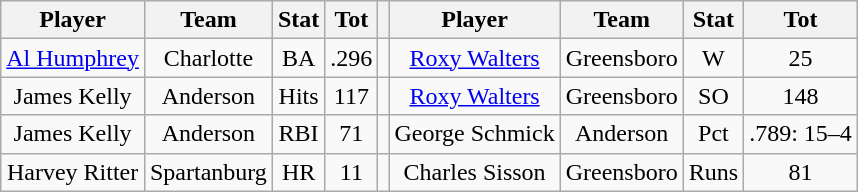<table class="wikitable" style="text-align:center">
<tr>
<th>Player</th>
<th>Team</th>
<th>Stat</th>
<th>Tot</th>
<th></th>
<th>Player</th>
<th>Team</th>
<th>Stat</th>
<th>Tot</th>
</tr>
<tr>
<td><a href='#'>Al Humphrey</a></td>
<td>Charlotte</td>
<td>BA</td>
<td>.296</td>
<td></td>
<td><a href='#'>Roxy Walters</a></td>
<td>Greensboro</td>
<td>W</td>
<td>25</td>
</tr>
<tr>
<td>James Kelly</td>
<td>Anderson</td>
<td>Hits</td>
<td>117</td>
<td></td>
<td><a href='#'>Roxy Walters</a></td>
<td>Greensboro</td>
<td>SO</td>
<td>148</td>
</tr>
<tr>
<td>James Kelly</td>
<td>Anderson</td>
<td>RBI</td>
<td>71</td>
<td></td>
<td>George Schmick</td>
<td>Anderson</td>
<td>Pct</td>
<td>.789: 15–4</td>
</tr>
<tr>
<td>Harvey Ritter</td>
<td>Spartanburg</td>
<td>HR</td>
<td>11</td>
<td></td>
<td>Charles Sisson</td>
<td>Greensboro</td>
<td>Runs</td>
<td>81</td>
</tr>
</table>
